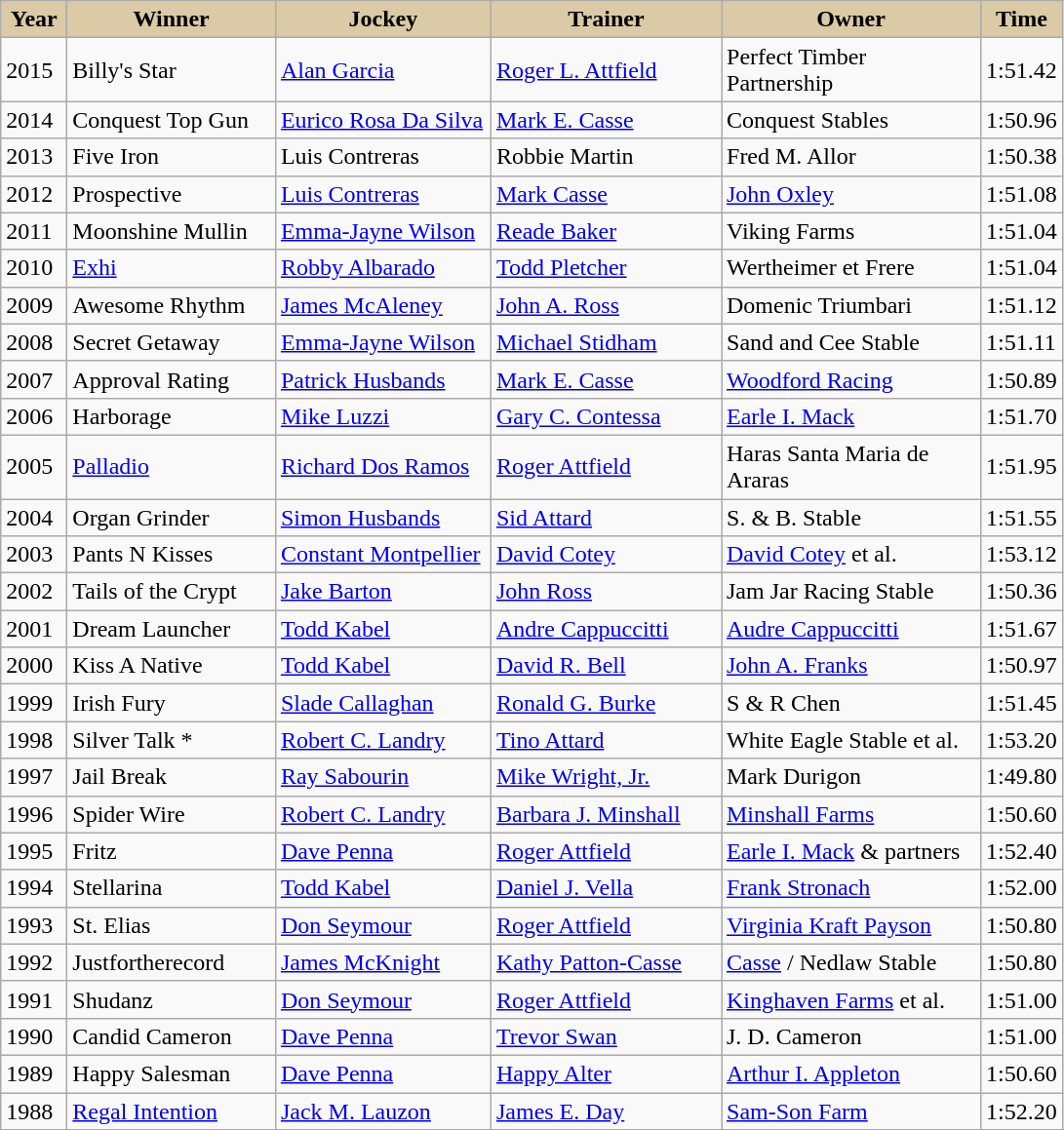<table class="wikitable sortable">
<tr>
<th style="background-color:#DACAA5; width:38px">Year <br></th>
<th style="background-color:#DACAA5; width:135px">Winner <br></th>
<th style="background-color:#DACAA5; width:140px">Jockey <br></th>
<th style="background-color:#DACAA5; width:150px">Trainer <br></th>
<th style="background-color:#DACAA5; width:170px">Owner <br></th>
<th style="background-color:#DACAA5">Time</th>
</tr>
<tr>
<td>2015</td>
<td>Billy's Star</td>
<td><a href='#'>Alan Garcia</a></td>
<td><a href='#'>Roger L. Attfield</a></td>
<td>Perfect Timber Partnership</td>
<td>1:51.42</td>
</tr>
<tr>
<td>2014</td>
<td>Conquest Top Gun</td>
<td><a href='#'>Eurico Rosa Da Silva</a></td>
<td><a href='#'>Mark E. Casse</a></td>
<td>Conquest Stables</td>
<td>1:50.96</td>
</tr>
<tr>
<td>2013</td>
<td>Five Iron</td>
<td>Luis Contreras</td>
<td>Robbie Martin</td>
<td>Fred M. Allor</td>
<td>1:50.38</td>
</tr>
<tr>
<td>2012</td>
<td>Prospective</td>
<td><a href='#'>Luis Contreras</a></td>
<td><a href='#'>Mark Casse</a></td>
<td><a href='#'>John Oxley</a></td>
<td>1:51.08</td>
</tr>
<tr>
<td>2011</td>
<td>Moonshine Mullin</td>
<td><a href='#'>Emma-Jayne Wilson</a></td>
<td><a href='#'>Reade Baker</a></td>
<td>Viking Farms</td>
<td>1:51.04</td>
</tr>
<tr>
<td>2010</td>
<td><a href='#'>Exhi</a></td>
<td><a href='#'>Robby Albarado</a></td>
<td><a href='#'>Todd Pletcher</a></td>
<td>Wertheimer et Frere</td>
<td>1:51.04</td>
</tr>
<tr>
<td>2009</td>
<td>Awesome Rhythm</td>
<td><a href='#'>James McAleney</a></td>
<td><a href='#'>John A. Ross</a></td>
<td>Domenic Triumbari</td>
<td>1:51.12</td>
</tr>
<tr>
<td>2008</td>
<td>Secret Getaway</td>
<td><a href='#'>Emma-Jayne Wilson</a></td>
<td><a href='#'>Michael Stidham</a></td>
<td>Sand and Cee Stable</td>
<td>1:51.11</td>
</tr>
<tr>
<td>2007</td>
<td>Approval Rating</td>
<td><a href='#'>Patrick Husbands</a></td>
<td><a href='#'>Mark E. Casse</a></td>
<td><a href='#'>Woodford Racing</a></td>
<td>1:50.89</td>
</tr>
<tr>
<td>2006</td>
<td>Harborage</td>
<td><a href='#'>Mike Luzzi</a></td>
<td><a href='#'>Gary C. Contessa</a></td>
<td><a href='#'>Earle I. Mack</a></td>
<td>1:51.70</td>
</tr>
<tr>
<td>2005</td>
<td><a href='#'>Palladio</a></td>
<td><a href='#'>Richard Dos Ramos</a></td>
<td><a href='#'>Roger Attfield</a></td>
<td>Haras Santa Maria de Araras</td>
<td>1:51.95</td>
</tr>
<tr>
<td>2004</td>
<td>Organ Grinder</td>
<td><a href='#'>Simon Husbands</a></td>
<td><a href='#'>Sid Attard</a></td>
<td>S. & B. Stable</td>
<td>1:51.55</td>
</tr>
<tr>
<td>2003</td>
<td>Pants N Kisses</td>
<td><a href='#'>Constant Montpellier</a></td>
<td><a href='#'>David Cotey</a></td>
<td><a href='#'>David Cotey</a> et al.</td>
<td>1:53.12</td>
</tr>
<tr>
<td>2002</td>
<td>Tails of the Crypt</td>
<td><a href='#'>Jake Barton</a></td>
<td><a href='#'>John Ross</a></td>
<td>Jam Jar Racing Stable</td>
<td>1:50.36</td>
</tr>
<tr>
<td>2001</td>
<td>Dream Launcher</td>
<td><a href='#'>Todd Kabel</a></td>
<td><a href='#'>Andre Cappuccitti</a></td>
<td><a href='#'>Audre Cappuccitti</a></td>
<td>1:51.67</td>
</tr>
<tr>
<td>2000</td>
<td>Kiss A Native</td>
<td><a href='#'>Todd Kabel</a></td>
<td><a href='#'>David R. Bell</a></td>
<td><a href='#'>John A. Franks</a></td>
<td>1:50.97</td>
</tr>
<tr>
<td>1999</td>
<td>Irish Fury</td>
<td><a href='#'>Slade Callaghan</a></td>
<td><a href='#'>Ronald G. Burke</a></td>
<td>S & R Chen</td>
<td>1:51.45</td>
</tr>
<tr>
<td>1998</td>
<td>Silver Talk *</td>
<td><a href='#'>Robert C. Landry</a></td>
<td><a href='#'>Tino Attard</a></td>
<td>White Eagle Stable et al.</td>
<td>1:53.20</td>
</tr>
<tr>
<td>1997</td>
<td>Jail Break</td>
<td><a href='#'>Ray Sabourin</a></td>
<td><a href='#'>Mike Wright, Jr.</a></td>
<td>Mark Durigon</td>
<td>1:49.80</td>
</tr>
<tr>
<td>1996</td>
<td>Spider Wire</td>
<td><a href='#'>Robert C. Landry</a></td>
<td><a href='#'>Barbara J. Minshall</a></td>
<td><a href='#'>Minshall Farms</a></td>
<td>1:50.60</td>
</tr>
<tr>
<td>1995</td>
<td>Fritz</td>
<td><a href='#'>Dave Penna</a></td>
<td><a href='#'>Roger Attfield</a></td>
<td><a href='#'>Earle I. Mack</a> & partners</td>
<td>1:52.40</td>
</tr>
<tr>
<td>1994</td>
<td>Stellarina</td>
<td><a href='#'>Todd Kabel</a></td>
<td><a href='#'>Daniel J. Vella</a></td>
<td><a href='#'>Frank Stronach</a></td>
<td>1:52.00</td>
</tr>
<tr>
<td>1993</td>
<td>St. Elias</td>
<td><a href='#'>Don Seymour</a></td>
<td><a href='#'>Roger Attfield</a></td>
<td><a href='#'>Virginia Kraft Payson</a></td>
<td>1:50.80</td>
</tr>
<tr>
<td>1992</td>
<td>Justfortherecord</td>
<td><a href='#'>James McKnight</a></td>
<td><a href='#'>Kathy Patton-Casse</a></td>
<td><a href='#'>Casse</a> / Nedlaw Stable</td>
<td>1:50.80</td>
</tr>
<tr>
<td>1991</td>
<td>Shudanz</td>
<td><a href='#'>Don Seymour</a></td>
<td><a href='#'>Roger Attfield</a></td>
<td><a href='#'>Kinghaven Farms</a> et al.</td>
<td>1:51.00</td>
</tr>
<tr>
<td>1990</td>
<td>Candid Cameron</td>
<td><a href='#'>Dave Penna</a></td>
<td><a href='#'>Trevor Swan</a></td>
<td>J. D. Cameron</td>
<td>1:51.00</td>
</tr>
<tr>
<td>1989</td>
<td>Happy Salesman</td>
<td><a href='#'>Dave Penna</a></td>
<td><a href='#'>Happy Alter</a></td>
<td><a href='#'>Arthur I. Appleton</a></td>
<td>1:50.60</td>
</tr>
<tr>
<td>1988</td>
<td><a href='#'>Regal Intention</a></td>
<td><a href='#'>Jack M. Lauzon</a></td>
<td><a href='#'>James E. Day</a></td>
<td><a href='#'>Sam-Son Farm</a></td>
<td>1:52.20</td>
</tr>
<tr>
</tr>
</table>
